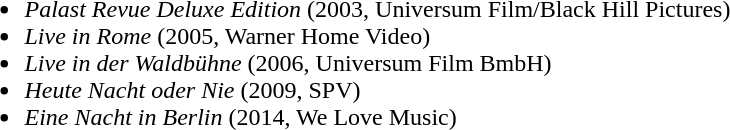<table>
<tr>
<td valign="top"><br><ul><li><em>Palast Revue Deluxe Edition</em> (2003, Universum Film/Black Hill Pictures)</li><li><em>Live in Rome</em> (2005, Warner Home Video)</li><li><em>Live in der Waldbühne</em> (2006, Universum Film BmbH)</li><li><em>Heute Nacht oder Nie</em> (2009, SPV)</li><li><em>Eine Nacht in Berlin</em> (2014, We Love Music)</li></ul></td>
</tr>
</table>
